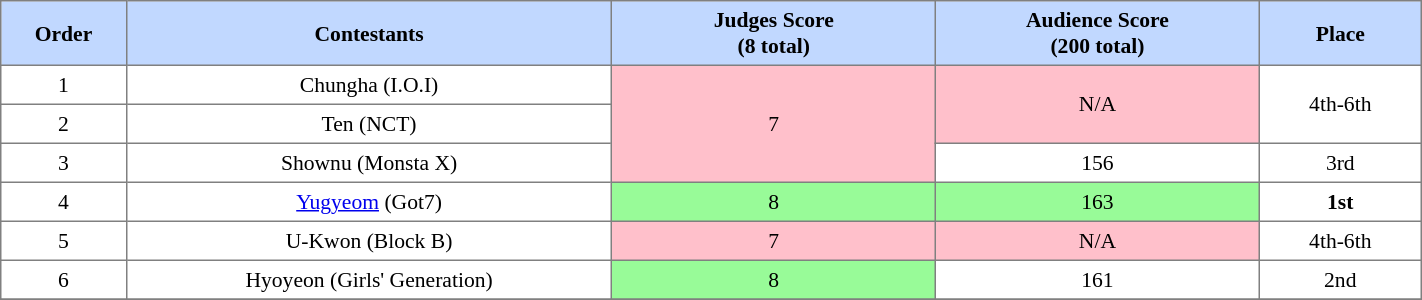<table border="1" cellpadding="4" cellspacing="0" style="text-align:center; font-size:90%; border-collapse:collapse;" width=75%>
<tr style="background:#C1D8FF;">
<th width=3%>Order</th>
<th width=15%>Contestants</th>
<th width=10%>Judges Score<br>(8 total)</th>
<th width=10%>Audience Score<br>(200 total)</th>
<th width=5%; align=center>Place</th>
</tr>
<tr>
<td>1</td>
<td>Chungha (I.O.I)</td>
<td rowspan=3 ; style="background:pink">7</td>
<td rowspan=2 ; style="background:pink">N/A</td>
<td rowspan=2>4th-6th</td>
</tr>
<tr>
<td>2</td>
<td>Ten (NCT)</td>
</tr>
<tr>
<td>3</td>
<td>Shownu (Monsta X)</td>
<td>156</td>
<td>3rd</td>
</tr>
<tr>
<td>4</td>
<td><a href='#'>Yugyeom</a> (Got7)</td>
<td style="background:palegreen">8</td>
<td style="background:palegreen">163</td>
<td><strong>1st</strong></td>
</tr>
<tr>
<td>5</td>
<td>U-Kwon (Block B)</td>
<td style="background:pink">7</td>
<td style="background:pink">N/A</td>
<td>4th-6th</td>
</tr>
<tr>
<td>6</td>
<td>Hyoyeon (Girls' Generation)</td>
<td style="background:palegreen">8</td>
<td>161</td>
<td>2nd</td>
</tr>
<tr>
</tr>
</table>
